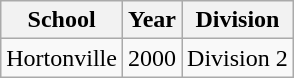<table class="wikitable">
<tr>
<th>School</th>
<th>Year</th>
<th>Division</th>
</tr>
<tr>
<td>Hortonville</td>
<td>2000</td>
<td>Division 2</td>
</tr>
</table>
